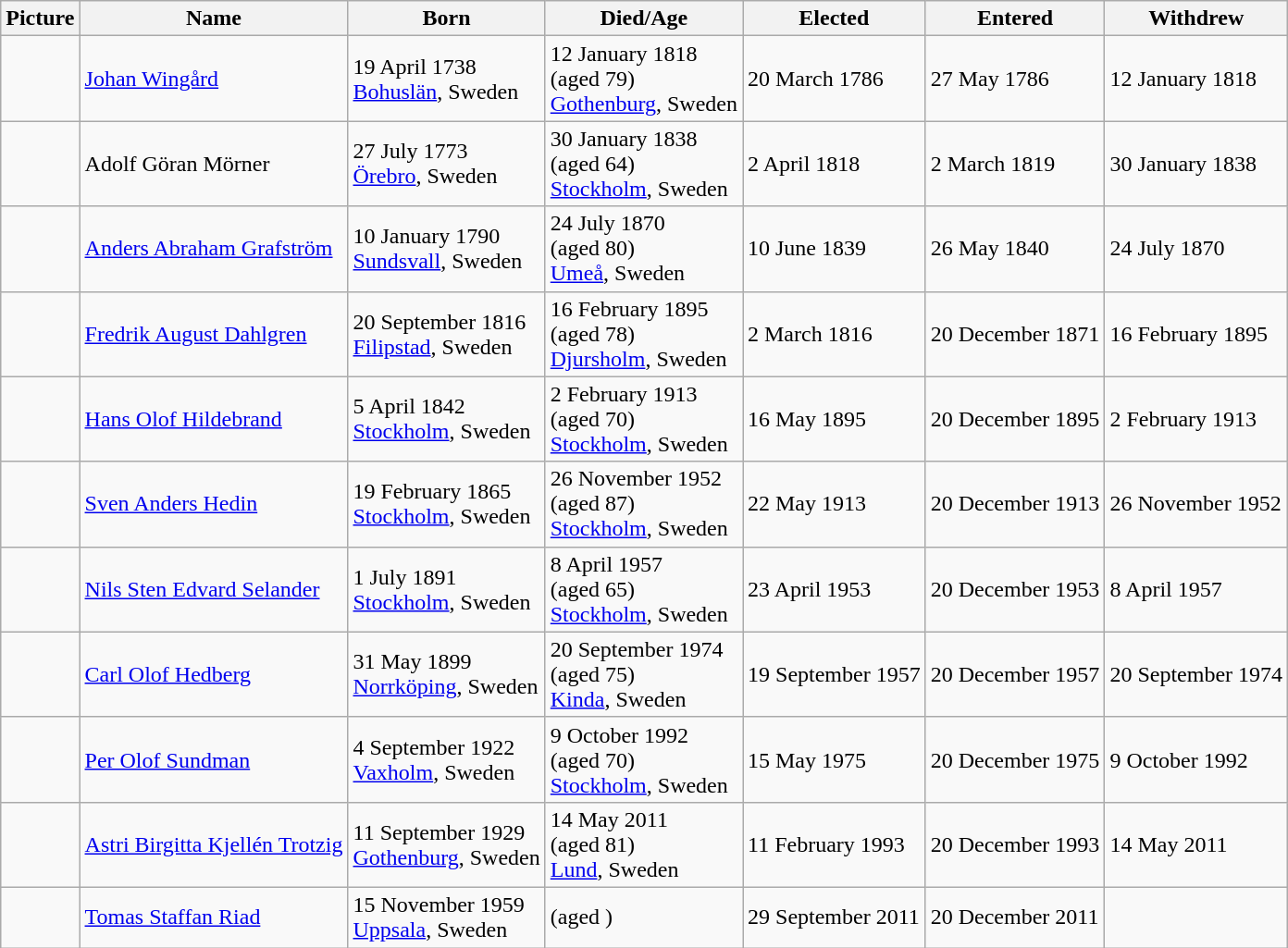<table class="wikitable sortable">
<tr>
<th>Picture</th>
<th>Name</th>
<th>Born</th>
<th>Died/Age</th>
<th>Elected</th>
<th>Entered</th>
<th>Withdrew</th>
</tr>
<tr>
<td></td>
<td><a href='#'>Johan Wingård</a></td>
<td>19 April 1738 <br> <a href='#'>Bohuslän</a>, Sweden</td>
<td>12 January 1818 <br> (aged 79) <br> <a href='#'>Gothenburg</a>, Sweden</td>
<td>20 March 1786</td>
<td>27 May 1786</td>
<td>12 January 1818</td>
</tr>
<tr>
<td></td>
<td>Adolf Göran Mörner</td>
<td>27 July 1773 <br> <a href='#'>Örebro</a>, Sweden</td>
<td>30 January 1838 <br> (aged 64) <br> <a href='#'>Stockholm</a>, Sweden</td>
<td>2 April 1818</td>
<td>2 March 1819</td>
<td>30 January 1838</td>
</tr>
<tr>
<td></td>
<td><a href='#'>Anders Abraham Grafström</a></td>
<td>10 January 1790 <br> <a href='#'>Sundsvall</a>, Sweden</td>
<td>24 July 1870 <br> (aged 80) <br> <a href='#'>Umeå</a>, Sweden</td>
<td>10 June 1839</td>
<td>26 May 1840</td>
<td>24 July 1870</td>
</tr>
<tr>
<td></td>
<td><a href='#'>Fredrik August Dahlgren</a></td>
<td>20 September 1816 <br> <a href='#'>Filipstad</a>, Sweden</td>
<td>16 February 1895 <br> (aged 78) <br> <a href='#'>Djursholm</a>, Sweden</td>
<td>2 March 1816</td>
<td>20 December 1871</td>
<td>16 February 1895</td>
</tr>
<tr>
<td></td>
<td><a href='#'>Hans Olof Hildebrand</a></td>
<td>5 April 1842 <br> <a href='#'>Stockholm</a>, Sweden</td>
<td>2 February 1913 <br> (aged 70) <br> <a href='#'>Stockholm</a>, Sweden</td>
<td>16 May 1895</td>
<td>20 December 1895</td>
<td>2 February 1913</td>
</tr>
<tr>
<td></td>
<td><a href='#'>Sven Anders Hedin</a></td>
<td>19 February 1865 <br> <a href='#'>Stockholm</a>, Sweden</td>
<td>26 November 1952 <br> (aged 87) <br> <a href='#'>Stockholm</a>, Sweden</td>
<td>22 May 1913</td>
<td>20 December 1913</td>
<td>26 November 1952</td>
</tr>
<tr>
<td></td>
<td><a href='#'>Nils Sten Edvard Selander</a></td>
<td>1 July 1891 <br> <a href='#'>Stockholm</a>, Sweden</td>
<td>8 April 1957 <br> (aged 65) <br> <a href='#'>Stockholm</a>, Sweden</td>
<td>23 April 1953</td>
<td>20 December 1953</td>
<td>8 April 1957</td>
</tr>
<tr>
<td></td>
<td><a href='#'>Carl Olof Hedberg</a></td>
<td>31 May 1899 <br> <a href='#'>Norrköping</a>, Sweden</td>
<td>20 September 1974 <br> (aged 75) <br> <a href='#'>Kinda</a>, Sweden</td>
<td>19 September 1957</td>
<td>20 December 1957</td>
<td>20 September 1974</td>
</tr>
<tr>
<td></td>
<td><a href='#'>Per Olof Sundman</a></td>
<td>4 September 1922 <br> <a href='#'>Vaxholm</a>, Sweden</td>
<td>9 October 1992 <br> (aged 70) <br> <a href='#'>Stockholm</a>, Sweden</td>
<td>15 May 1975</td>
<td>20 December 1975</td>
<td>9 October 1992</td>
</tr>
<tr>
<td></td>
<td><a href='#'>Astri Birgitta Kjellén Trotzig</a></td>
<td>11 September 1929 <br> <a href='#'>Gothenburg</a>, Sweden</td>
<td>14 May 2011 <br> (aged 81) <br> <a href='#'>Lund</a>, Sweden</td>
<td>11 February 1993</td>
<td>20 December 1993</td>
<td>14 May 2011</td>
</tr>
<tr>
<td></td>
<td><a href='#'>Tomas Staffan Riad</a></td>
<td>15 November 1959 <br> <a href='#'>Uppsala</a>, Sweden</td>
<td>(aged )</td>
<td>29 September 2011</td>
<td>20 December 2011</td>
<td></td>
</tr>
</table>
